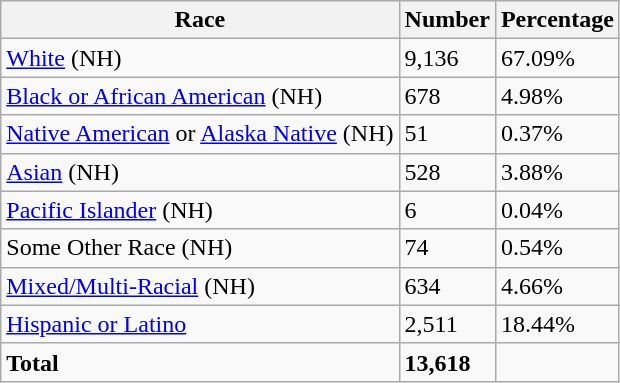<table class="wikitable">
<tr>
<th>Race</th>
<th>Number</th>
<th>Percentage</th>
</tr>
<tr>
<td><a href='#'>White</a> (NH)</td>
<td>9,136</td>
<td>67.09%</td>
</tr>
<tr>
<td><a href='#'>Black or African American</a> (NH)</td>
<td>678</td>
<td>4.98%</td>
</tr>
<tr>
<td><a href='#'>Native American</a> or <a href='#'>Alaska Native</a> (NH)</td>
<td>51</td>
<td>0.37%</td>
</tr>
<tr>
<td><a href='#'>Asian</a> (NH)</td>
<td>528</td>
<td>3.88%</td>
</tr>
<tr>
<td><a href='#'>Pacific Islander</a> (NH)</td>
<td>6</td>
<td>0.04%</td>
</tr>
<tr>
<td>Some Other Race (NH)</td>
<td>74</td>
<td>0.54%</td>
</tr>
<tr>
<td><a href='#'>Mixed/Multi-Racial</a> (NH)</td>
<td>634</td>
<td>4.66%</td>
</tr>
<tr>
<td><a href='#'>Hispanic or Latino</a></td>
<td>2,511</td>
<td>18.44%</td>
</tr>
<tr>
<td><strong>Total</strong></td>
<td><strong>13,618</strong></td>
<td></td>
</tr>
</table>
